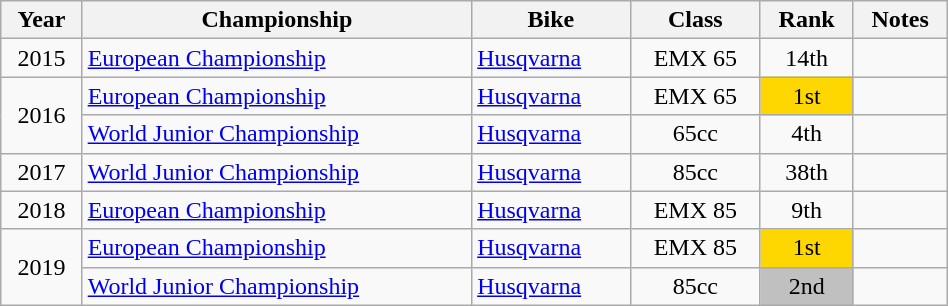<table class="wikitable" width=50% style="font-size:100%; text-align:center;">
<tr>
<th>Year</th>
<th>Championship</th>
<th>Bike</th>
<th>Class</th>
<th>Rank</th>
<th>Notes</th>
</tr>
<tr>
<td>2015</td>
<td align=left><a href='#'>European Championship</a></td>
<td align=left><a href='#'>Husqvarna</a></td>
<td>EMX 65</td>
<td>14th</td>
<td></td>
</tr>
<tr>
<td rowspan=2>2016</td>
<td align=left><a href='#'>European Championship</a></td>
<td align=left><a href='#'>Husqvarna</a></td>
<td>EMX 65</td>
<td bgcolor=gold>1st</td>
<td></td>
</tr>
<tr>
<td align=left><a href='#'>World Junior Championship</a></td>
<td align=left><a href='#'>Husqvarna</a></td>
<td>65cc</td>
<td>4th</td>
<td></td>
</tr>
<tr>
<td>2017</td>
<td align=left><a href='#'>World Junior Championship</a></td>
<td align=left><a href='#'>Husqvarna</a></td>
<td>85cc</td>
<td>38th</td>
<td></td>
</tr>
<tr>
<td>2018</td>
<td align=left><a href='#'>European Championship</a></td>
<td align=left><a href='#'>Husqvarna</a></td>
<td>EMX 85</td>
<td>9th</td>
<td></td>
</tr>
<tr>
<td rowspan=2>2019</td>
<td align=left><a href='#'>European Championship</a></td>
<td align=left><a href='#'>Husqvarna</a></td>
<td>EMX 85</td>
<td bgcolor=gold>1st</td>
<td></td>
</tr>
<tr>
<td align=left><a href='#'>World Junior Championship</a></td>
<td align=left><a href='#'>Husqvarna</a></td>
<td>85cc</td>
<td bgcolor=silver>2nd</td>
<td></td>
</tr>
</table>
